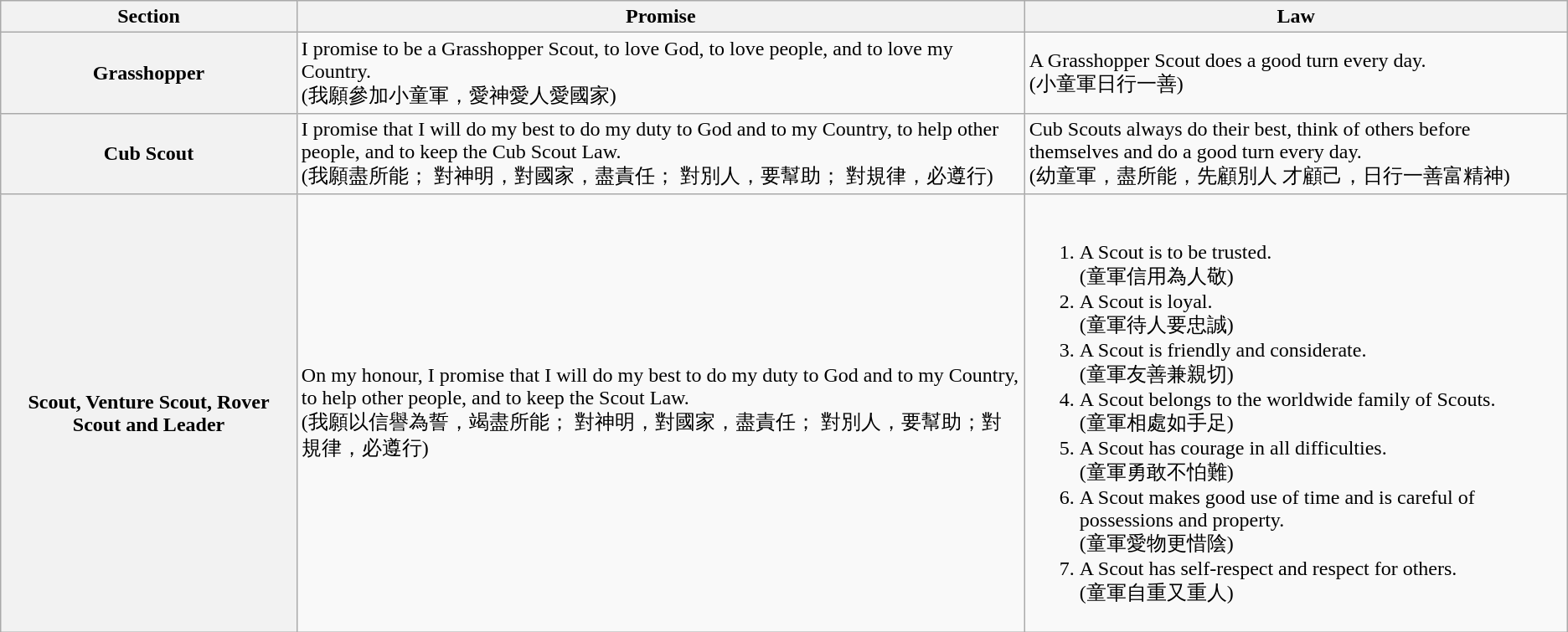<table class = wikitable>
<tr>
<th>Section</th>
<th>Promise</th>
<th>Law</th>
</tr>
<tr>
<th>Grasshopper</th>
<td>I promise to be a Grasshopper Scout, to love God, to love people, and to love my Country.<br> (我願參加小童軍，愛神愛人愛國家)</td>
<td>A Grasshopper Scout does a good turn every day.<br> (小童軍日行一善)</td>
</tr>
<tr>
<th>Cub Scout</th>
<td>I promise that I will do my best to do my duty to God and to my Country, to help other people, and to keep the Cub Scout Law.<br> (我願盡所能； 對神明，對國家，盡責任； 對別人，要幫助； 對規律，必遵行)</td>
<td>Cub Scouts always do their best, think of others before themselves and do a good turn every day.<br> (幼童軍，盡所能，先顧別人 才顧己，日行一善富精神)</td>
</tr>
<tr>
<th>Scout, Venture Scout, Rover Scout and Leader</th>
<td>On my honour, I promise that I will do my best to do my duty to God and to my Country, to help other people, and to keep the Scout Law.<br> (我願以信譽為誓，竭盡所能； 對神明，對國家，盡責任； 對別人，要幫助；對規律，必遵行)</td>
<td><br><ol><li>A Scout is to be trusted.<br> (童軍信用為人敬)</li><li>A Scout is loyal.<br> (童軍待人要忠誠)</li><li>A Scout is friendly and considerate.<br> (童軍友善兼親切)</li><li>A Scout belongs to the worldwide family of Scouts.<br> (童軍相處如手足)</li><li>A Scout has courage in all difficulties.<br> (童軍勇敢不怕難)</li><li>A Scout makes good use of time and is careful of possessions and property.<br> (童軍愛物更惜陰)</li><li>A Scout has self-respect and respect for others.<br> (童軍自重又重人)</li></ol></td>
</tr>
</table>
